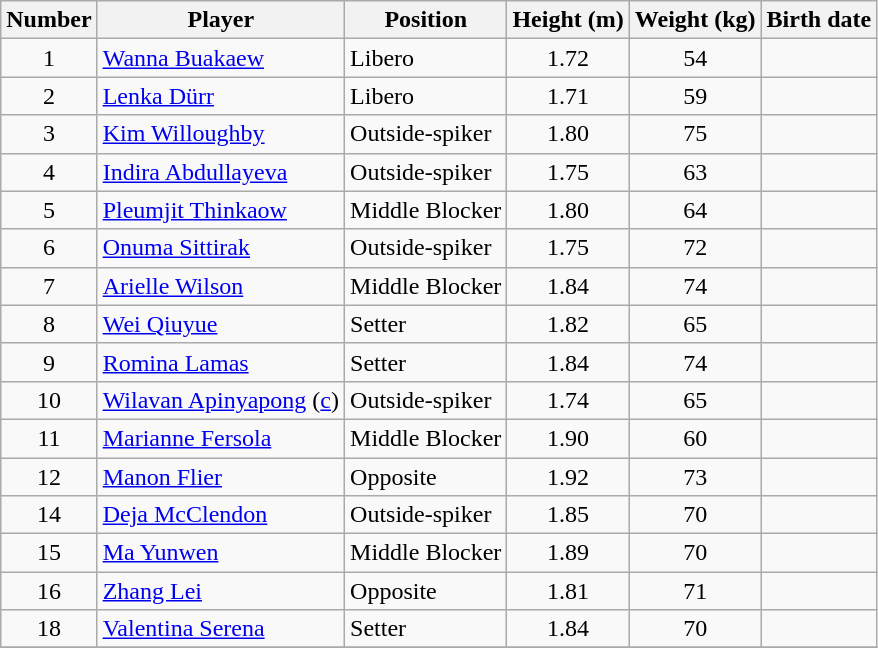<table class="wikitable style="width:100%">
<tr>
<th>Number</th>
<th>Player</th>
<th>Position</th>
<th>Height (m)</th>
<th>Weight (kg)</th>
<th>Birth date</th>
</tr>
<tr>
<td align=center>1</td>
<td> <a href='#'>Wanna Buakaew</a></td>
<td>Libero</td>
<td align=center>1.72</td>
<td align=center>54</td>
<td></td>
</tr>
<tr>
<td align=center>2</td>
<td> <a href='#'>Lenka Dürr</a></td>
<td>Libero</td>
<td align=center>1.71</td>
<td align=center>59</td>
<td></td>
</tr>
<tr>
<td align=center>3</td>
<td> <a href='#'>Kim Willoughby</a></td>
<td>Outside-spiker</td>
<td align=center>1.80</td>
<td align=center>75</td>
<td></td>
</tr>
<tr>
<td align=center>4</td>
<td> <a href='#'>Indira Abdullayeva</a></td>
<td>Outside-spiker</td>
<td align=center>1.75</td>
<td align=center>63</td>
<td></td>
</tr>
<tr>
<td align=center>5</td>
<td> <a href='#'>Pleumjit Thinkaow</a></td>
<td>Middle Blocker</td>
<td align=center>1.80</td>
<td align=center>64</td>
<td></td>
</tr>
<tr>
<td align=center>6</td>
<td> <a href='#'>Onuma Sittirak</a></td>
<td>Outside-spiker</td>
<td align=center>1.75</td>
<td align=center>72</td>
<td></td>
</tr>
<tr>
<td align=center>7</td>
<td> <a href='#'>Arielle Wilson</a></td>
<td>Middle Blocker</td>
<td align=center>1.84</td>
<td align=center>74</td>
<td></td>
</tr>
<tr>
<td align=center>8</td>
<td> <a href='#'>Wei Qiuyue</a></td>
<td>Setter</td>
<td align=center>1.82</td>
<td align=center>65</td>
<td></td>
</tr>
<tr>
<td align=center>9</td>
<td> <a href='#'>Romina Lamas</a></td>
<td>Setter</td>
<td align=center>1.84</td>
<td align=center>74</td>
<td></td>
</tr>
<tr>
<td align=center>10</td>
<td> <a href='#'>Wilavan Apinyapong</a>  (<a href='#'>c</a>)</td>
<td>Outside-spiker</td>
<td align=center>1.74</td>
<td align=center>65</td>
<td></td>
</tr>
<tr>
<td align=center>11</td>
<td> <a href='#'>Marianne Fersola</a></td>
<td>Middle Blocker</td>
<td align=center>1.90</td>
<td align=center>60</td>
<td></td>
</tr>
<tr>
<td align=center>12</td>
<td> <a href='#'>Manon Flier</a></td>
<td>Opposite</td>
<td align=center>1.92</td>
<td align=center>73</td>
<td></td>
</tr>
<tr>
<td align=center>14</td>
<td> <a href='#'>Deja McClendon</a></td>
<td>Outside-spiker</td>
<td align=center>1.85</td>
<td align=center>70</td>
<td></td>
</tr>
<tr>
<td align=center>15</td>
<td> <a href='#'>Ma Yunwen</a></td>
<td>Middle Blocker</td>
<td align=center>1.89</td>
<td align=center>70</td>
<td></td>
</tr>
<tr>
<td align=center>16</td>
<td> <a href='#'>Zhang Lei</a></td>
<td>Opposite</td>
<td align=center>1.81</td>
<td align=center>71</td>
<td></td>
</tr>
<tr>
<td align=center>18</td>
<td> <a href='#'>Valentina Serena</a></td>
<td>Setter</td>
<td align=center>1.84</td>
<td align=center>70</td>
<td></td>
</tr>
<tr>
</tr>
</table>
